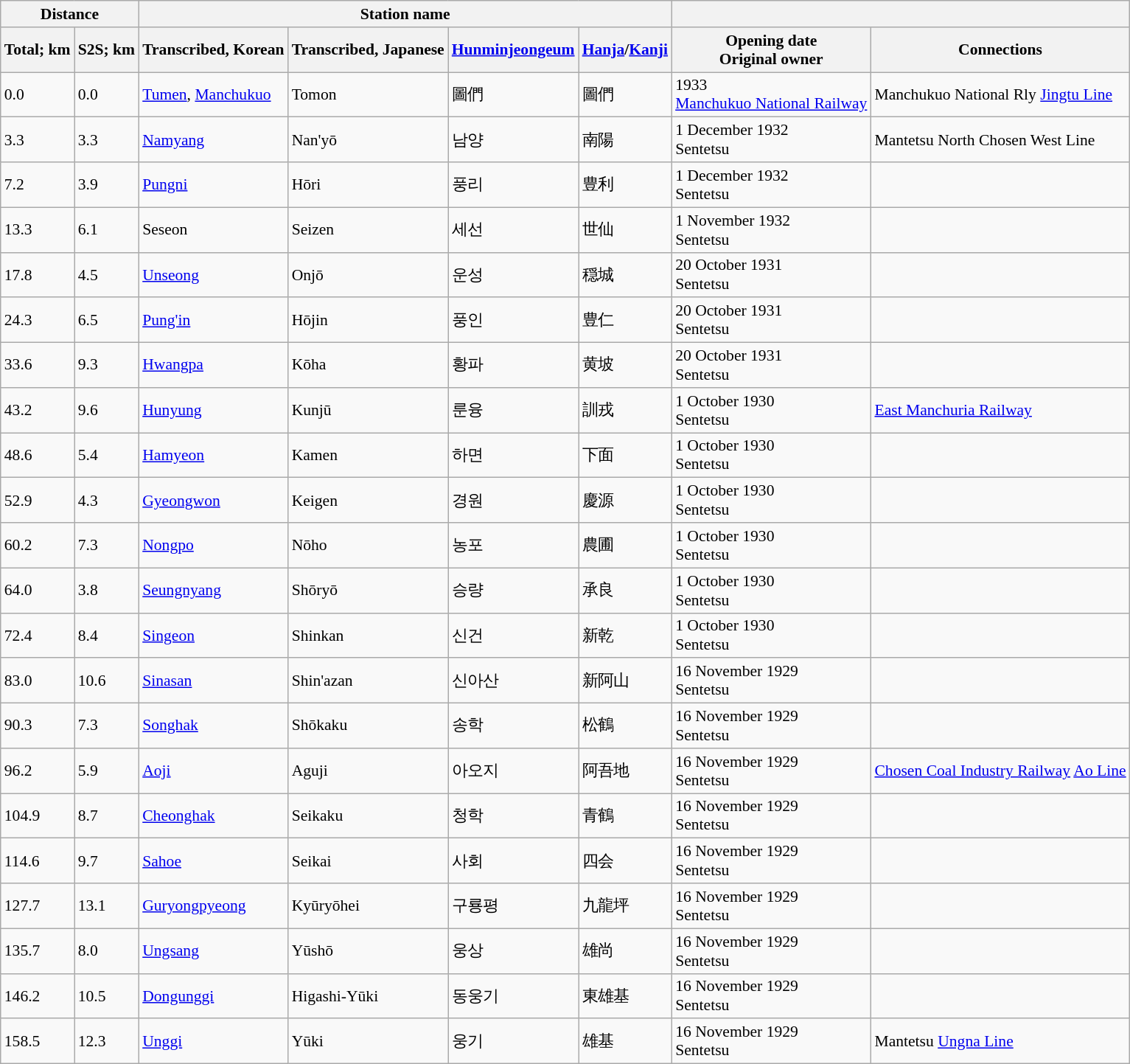<table class="wikitable" style="font-size:90%;">
<tr>
<th colspan="2">Distance</th>
<th colspan="4">Station name</th>
<th colspan="2"></th>
</tr>
<tr>
<th>Total; km</th>
<th>S2S; km</th>
<th>Transcribed, Korean</th>
<th>Transcribed, Japanese</th>
<th><a href='#'>Hunminjeongeum</a></th>
<th><a href='#'>Hanja</a>/<a href='#'>Kanji</a></th>
<th>Opening date<br>Original owner</th>
<th>Connections</th>
</tr>
<tr>
<td>0.0</td>
<td>0.0</td>
<td><a href='#'>Tumen</a>, <a href='#'>Manchukuo</a></td>
<td>Tomon</td>
<td>圖們</td>
<td>圖們</td>
<td>1933<br><a href='#'>Manchukuo National Railway</a></td>
<td>Manchukuo National Rly <a href='#'>Jingtu Line</a></td>
</tr>
<tr>
<td>3.3</td>
<td>3.3</td>
<td><a href='#'>Namyang</a></td>
<td>Nan'yō</td>
<td>남양</td>
<td>南陽</td>
<td>1 December 1932<br>Sentetsu</td>
<td>Mantetsu North Chosen West Line</td>
</tr>
<tr>
<td>7.2</td>
<td>3.9</td>
<td><a href='#'>Pungni</a></td>
<td>Hōri</td>
<td>풍리</td>
<td>豊利</td>
<td>1 December 1932<br>Sentetsu</td>
<td></td>
</tr>
<tr>
<td>13.3</td>
<td>6.1</td>
<td>Seseon</td>
<td>Seizen</td>
<td>세선</td>
<td>世仙</td>
<td>1 November 1932<br>Sentetsu</td>
<td></td>
</tr>
<tr>
<td>17.8</td>
<td>4.5</td>
<td><a href='#'>Unseong</a></td>
<td>Onjō</td>
<td>운성</td>
<td>穏城</td>
<td>20 October 1931<br>Sentetsu</td>
<td></td>
</tr>
<tr>
<td>24.3</td>
<td>6.5</td>
<td><a href='#'>Pung'in</a></td>
<td>Hōjin</td>
<td>풍인</td>
<td>豊仁</td>
<td>20 October 1931<br>Sentetsu</td>
<td></td>
</tr>
<tr>
<td>33.6</td>
<td>9.3</td>
<td><a href='#'>Hwangpa</a></td>
<td>Kōha</td>
<td>황파</td>
<td>黄坡</td>
<td>20 October 1931<br>Sentetsu</td>
<td></td>
</tr>
<tr>
<td>43.2</td>
<td>9.6</td>
<td><a href='#'>Hunyung</a></td>
<td>Kunjū</td>
<td>룬융</td>
<td>訓戎</td>
<td>1 October 1930<br>Sentetsu</td>
<td><a href='#'>East Manchuria Railway</a></td>
</tr>
<tr>
<td>48.6</td>
<td>5.4</td>
<td><a href='#'>Hamyeon</a></td>
<td>Kamen</td>
<td>하면</td>
<td>下面</td>
<td>1 October 1930<br>Sentetsu</td>
<td></td>
</tr>
<tr>
<td>52.9</td>
<td>4.3</td>
<td><a href='#'>Gyeongwon</a></td>
<td>Keigen</td>
<td>경원</td>
<td>慶源</td>
<td>1 October 1930<br>Sentetsu</td>
<td></td>
</tr>
<tr>
<td>60.2</td>
<td>7.3</td>
<td><a href='#'>Nongpo</a></td>
<td>Nōho</td>
<td>농포</td>
<td>農圃</td>
<td>1 October 1930<br>Sentetsu</td>
<td></td>
</tr>
<tr>
<td>64.0</td>
<td>3.8</td>
<td><a href='#'>Seungnyang</a></td>
<td>Shōryō</td>
<td>승량</td>
<td>承良</td>
<td>1 October 1930<br>Sentetsu</td>
<td></td>
</tr>
<tr>
<td>72.4</td>
<td>8.4</td>
<td><a href='#'>Singeon</a></td>
<td>Shinkan</td>
<td>신건</td>
<td>新乾</td>
<td>1 October 1930<br>Sentetsu</td>
<td></td>
</tr>
<tr>
<td>83.0</td>
<td>10.6</td>
<td><a href='#'>Sinasan</a></td>
<td>Shin'azan</td>
<td>신아산</td>
<td>新阿山</td>
<td>16 November 1929<br>Sentetsu</td>
<td></td>
</tr>
<tr>
<td>90.3</td>
<td>7.3</td>
<td><a href='#'>Songhak</a></td>
<td>Shōkaku</td>
<td>송학</td>
<td>松鶴</td>
<td>16 November 1929<br>Sentetsu</td>
<td></td>
</tr>
<tr>
<td>96.2</td>
<td>5.9</td>
<td><a href='#'>Aoji</a></td>
<td>Aguji</td>
<td>아오지</td>
<td>阿吾地</td>
<td>16 November 1929<br>Sentetsu</td>
<td><a href='#'>Chosen Coal Industry Railway</a> <a href='#'>Ao Line</a></td>
</tr>
<tr>
<td>104.9</td>
<td>8.7</td>
<td><a href='#'>Cheonghak</a></td>
<td>Seikaku</td>
<td>청학</td>
<td>青鶴</td>
<td>16 November 1929<br>Sentetsu</td>
<td></td>
</tr>
<tr>
<td>114.6</td>
<td>9.7</td>
<td><a href='#'>Sahoe</a></td>
<td>Seikai</td>
<td>사회</td>
<td>四会</td>
<td>16 November 1929<br>Sentetsu</td>
<td></td>
</tr>
<tr>
<td>127.7</td>
<td>13.1</td>
<td><a href='#'>Guryongpyeong</a></td>
<td>Kyūryōhei</td>
<td>구룡평</td>
<td>九龍坪</td>
<td>16 November 1929<br>Sentetsu</td>
<td></td>
</tr>
<tr>
<td>135.7</td>
<td>8.0</td>
<td><a href='#'>Ungsang</a></td>
<td>Yūshō</td>
<td>웅상</td>
<td>雄尚</td>
<td>16 November 1929<br>Sentetsu</td>
<td></td>
</tr>
<tr>
<td>146.2</td>
<td>10.5</td>
<td><a href='#'>Dongunggi</a></td>
<td>Higashi-Yūki</td>
<td>동웅기</td>
<td>東雄基</td>
<td>16 November 1929<br>Sentetsu</td>
<td></td>
</tr>
<tr>
<td>158.5</td>
<td>12.3</td>
<td><a href='#'>Unggi</a></td>
<td>Yūki</td>
<td>웅기</td>
<td>雄基</td>
<td>16 November 1929<br>Sentetsu</td>
<td>Mantetsu <a href='#'>Ungna Line</a></td>
</tr>
</table>
